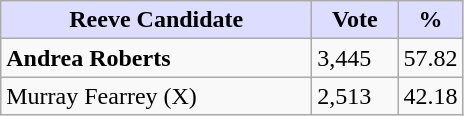<table class="wikitable">
<tr>
<th style="background:#ddf; width:200px;">Reeve Candidate</th>
<th style="background:#ddf; width:50px;">Vote</th>
<th style="background:#ddf; width:30px;">%</th>
</tr>
<tr>
<td><strong>Andrea Roberts</strong></td>
<td>3,445</td>
<td>57.82</td>
</tr>
<tr>
<td>Murray Fearrey (X)</td>
<td>2,513</td>
<td>42.18</td>
</tr>
</table>
